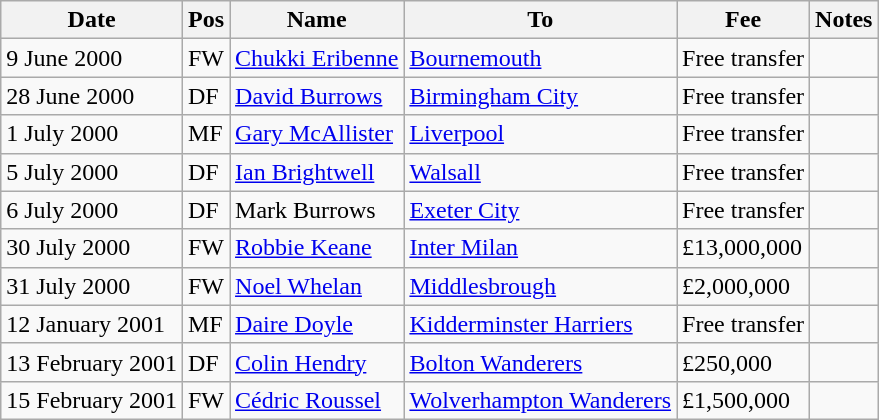<table class="wikitable">
<tr>
<th>Date</th>
<th>Pos</th>
<th>Name</th>
<th>To</th>
<th>Fee</th>
<th>Notes</th>
</tr>
<tr>
<td>9 June 2000</td>
<td>FW</td>
<td> <a href='#'>Chukki Eribenne</a></td>
<td> <a href='#'>Bournemouth</a></td>
<td>Free transfer</td>
<td></td>
</tr>
<tr>
<td>28 June 2000</td>
<td>DF</td>
<td> <a href='#'>David Burrows</a></td>
<td> <a href='#'>Birmingham City</a></td>
<td>Free transfer</td>
<td></td>
</tr>
<tr>
<td>1 July 2000</td>
<td>MF</td>
<td> <a href='#'>Gary McAllister</a></td>
<td> <a href='#'>Liverpool</a></td>
<td>Free transfer</td>
<td></td>
</tr>
<tr>
<td>5 July 2000</td>
<td>DF</td>
<td> <a href='#'>Ian Brightwell</a></td>
<td> <a href='#'>Walsall</a></td>
<td>Free transfer</td>
<td></td>
</tr>
<tr>
<td>6 July 2000</td>
<td>DF</td>
<td> Mark Burrows</td>
<td> <a href='#'>Exeter City</a></td>
<td>Free transfer</td>
<td></td>
</tr>
<tr>
<td>30 July 2000</td>
<td>FW</td>
<td> <a href='#'>Robbie Keane</a></td>
<td> <a href='#'>Inter Milan</a></td>
<td>£13,000,000</td>
<td></td>
</tr>
<tr>
<td>31 July 2000</td>
<td>FW</td>
<td> <a href='#'>Noel Whelan</a></td>
<td> <a href='#'>Middlesbrough</a></td>
<td>£2,000,000</td>
<td></td>
</tr>
<tr>
<td>12 January 2001</td>
<td>MF</td>
<td> <a href='#'>Daire Doyle</a></td>
<td> <a href='#'>Kidderminster Harriers</a></td>
<td>Free transfer</td>
<td></td>
</tr>
<tr>
<td>13 February 2001</td>
<td>DF</td>
<td> <a href='#'>Colin Hendry</a></td>
<td> <a href='#'>Bolton Wanderers</a></td>
<td>£250,000</td>
<td></td>
</tr>
<tr>
<td>15 February 2001</td>
<td>FW</td>
<td> <a href='#'>Cédric Roussel</a></td>
<td> <a href='#'>Wolverhampton Wanderers</a></td>
<td>£1,500,000</td>
<td></td>
</tr>
</table>
